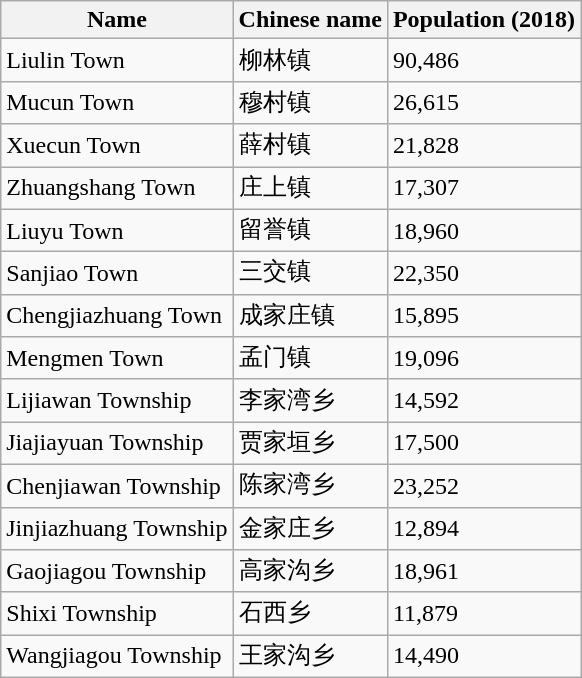<table class="wikitable">
<tr>
<th>Name</th>
<th>Chinese name</th>
<th>Population (2018)</th>
</tr>
<tr>
<td>Liulin Town</td>
<td>柳林镇</td>
<td>90,486</td>
</tr>
<tr>
<td>Mucun Town</td>
<td>穆村镇</td>
<td>26,615</td>
</tr>
<tr>
<td>Xuecun Town</td>
<td>薛村镇</td>
<td>21,828</td>
</tr>
<tr>
<td>Zhuangshang Town</td>
<td>庄上镇</td>
<td>17,307</td>
</tr>
<tr>
<td>Liuyu Town</td>
<td>留誉镇</td>
<td>18,960</td>
</tr>
<tr>
<td>Sanjiao Town</td>
<td>三交镇</td>
<td>22,350</td>
</tr>
<tr>
<td>Chengjiazhuang Town</td>
<td>成家庄镇</td>
<td>15,895</td>
</tr>
<tr>
<td>Mengmen Town</td>
<td>孟门镇</td>
<td>19,096</td>
</tr>
<tr>
<td>Lijiawan Township</td>
<td>李家湾乡</td>
<td>14,592</td>
</tr>
<tr>
<td>Jiajiayuan Township</td>
<td>贾家垣乡</td>
<td>17,500</td>
</tr>
<tr>
<td>Chenjiawan Township</td>
<td>陈家湾乡</td>
<td>23,252</td>
</tr>
<tr>
<td>Jinjiazhuang Township</td>
<td>金家庄乡</td>
<td>12,894</td>
</tr>
<tr>
<td>Gaojiagou Township</td>
<td>高家沟乡</td>
<td>18,961</td>
</tr>
<tr>
<td>Shixi Township</td>
<td>石西乡</td>
<td>11,879</td>
</tr>
<tr>
<td>Wangjiagou Township</td>
<td>王家沟乡</td>
<td>14,490</td>
</tr>
</table>
